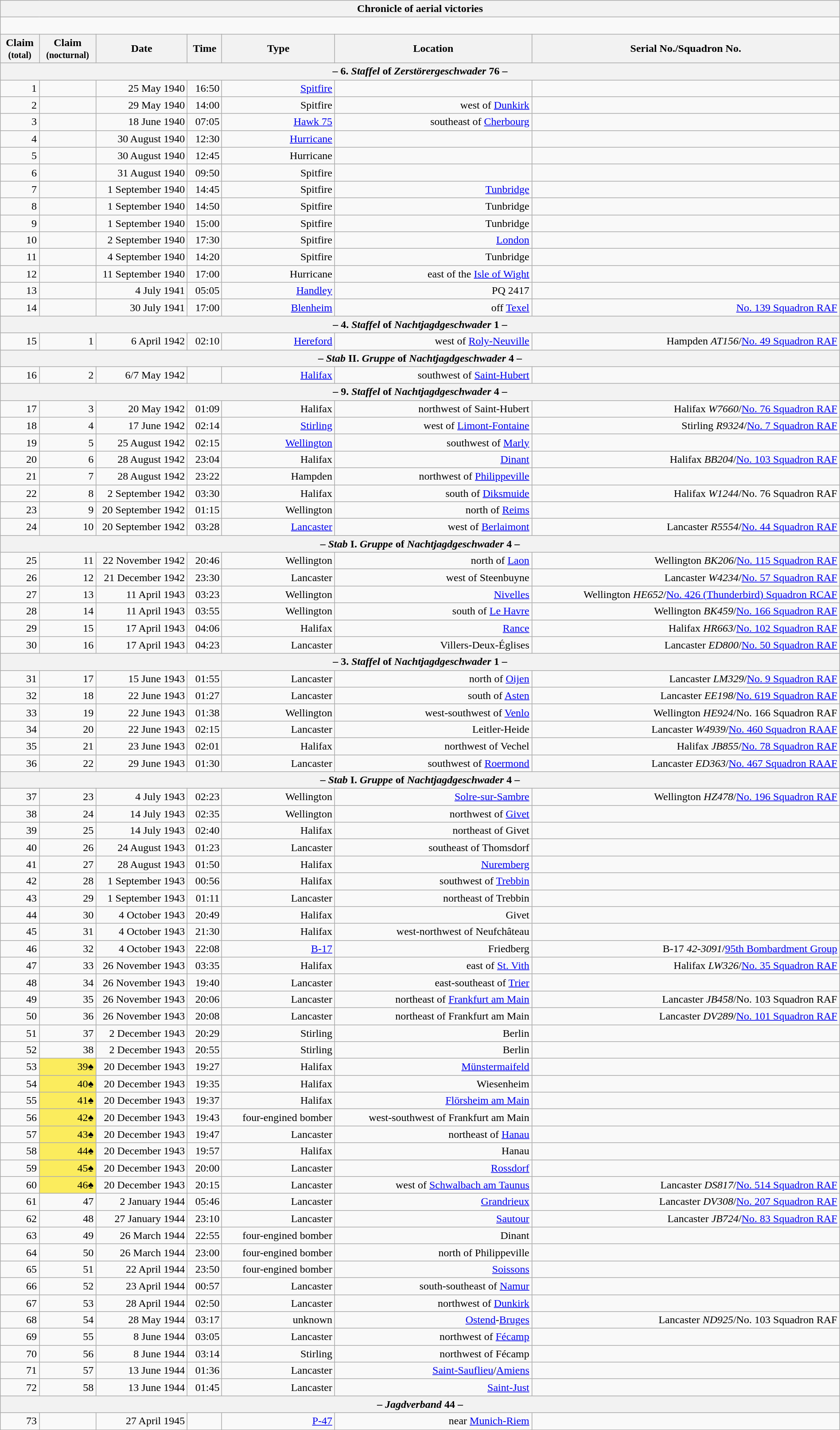<table class="wikitable plainrowheaders collapsible" style="margin-left: auto; margin-right: auto; border: none; text-align:right; width: 100%;">
<tr>
<th colspan="7">Chronicle of aerial victories</th>
</tr>
<tr>
<td colspan="7" style="text-align: left;"><br></td>
</tr>
<tr>
<th scope="col">Claim<br><small>(total)</small></th>
<th scope="col">Claim<br><small>(nocturnal)</small></th>
<th scope="col" style="width:130px">Date</th>
<th scope="col">Time</th>
<th scope="col">Type</th>
<th scope="col">Location</th>
<th scope="col">Serial No./Squadron No.</th>
</tr>
<tr>
<th colspan="7">– 6. <em>Staffel</em> of <em>Zerstörergeschwader</em> 76 –</th>
</tr>
<tr>
<td>1</td>
<td></td>
<td>25 May 1940</td>
<td>16:50</td>
<td><a href='#'>Spitfire</a></td>
<td></td>
<td></td>
</tr>
<tr>
<td>2</td>
<td></td>
<td>29 May 1940</td>
<td>14:00</td>
<td>Spitfire</td>
<td>west of <a href='#'>Dunkirk</a></td>
<td></td>
</tr>
<tr>
<td>3</td>
<td></td>
<td>18 June 1940</td>
<td>07:05</td>
<td><a href='#'>Hawk 75</a></td>
<td>southeast of <a href='#'>Cherbourg</a></td>
<td></td>
</tr>
<tr>
<td>4</td>
<td></td>
<td>30 August 1940</td>
<td>12:30</td>
<td><a href='#'>Hurricane</a></td>
<td></td>
<td></td>
</tr>
<tr>
<td>5</td>
<td></td>
<td>30 August 1940</td>
<td>12:45</td>
<td>Hurricane</td>
<td></td>
<td></td>
</tr>
<tr>
<td>6</td>
<td></td>
<td>31 August 1940</td>
<td>09:50</td>
<td>Spitfire</td>
<td></td>
<td></td>
</tr>
<tr>
<td>7</td>
<td></td>
<td>1 September 1940</td>
<td>14:45</td>
<td>Spitfire</td>
<td><a href='#'>Tunbridge</a></td>
<td></td>
</tr>
<tr>
<td>8</td>
<td></td>
<td>1 September 1940</td>
<td>14:50</td>
<td>Spitfire</td>
<td>Tunbridge</td>
<td></td>
</tr>
<tr>
<td>9</td>
<td></td>
<td>1 September 1940</td>
<td>15:00</td>
<td>Spitfire</td>
<td>Tunbridge</td>
<td></td>
</tr>
<tr>
<td>10</td>
<td></td>
<td>2 September 1940</td>
<td>17:30</td>
<td>Spitfire</td>
<td><a href='#'>London</a></td>
<td></td>
</tr>
<tr>
<td>11</td>
<td></td>
<td>4 September 1940</td>
<td>14:20</td>
<td>Spitfire</td>
<td>Tunbridge</td>
<td></td>
</tr>
<tr>
<td>12</td>
<td></td>
<td>11 September 1940</td>
<td>17:00</td>
<td>Hurricane</td>
<td> east of the <a href='#'>Isle of Wight</a></td>
<td></td>
</tr>
<tr>
<td>13</td>
<td></td>
<td>4 July 1941</td>
<td>05:05</td>
<td><a href='#'>Handley</a></td>
<td>PQ 2417</td>
<td></td>
</tr>
<tr>
<td>14</td>
<td></td>
<td>30 July 1941</td>
<td>17:00</td>
<td><a href='#'>Blenheim</a></td>
<td>off <a href='#'>Texel</a></td>
<td><a href='#'>No. 139 Squadron RAF</a></td>
</tr>
<tr>
<th colspan="7">– 4. <em>Staffel</em> of <em>Nachtjagdgeschwader</em> 1 –</th>
</tr>
<tr>
<td>15</td>
<td>1</td>
<td>6 April 1942</td>
<td>02:10</td>
<td><a href='#'>Hereford</a></td>
<td> west of <a href='#'>Roly-Neuville</a></td>
<td>Hampden <em>AT156</em>/<a href='#'>No. 49 Squadron RAF</a></td>
</tr>
<tr>
<th colspan="7">– <em>Stab</em> II. <em>Gruppe</em> of <em>Nachtjagdgeschwader</em> 4 –</th>
</tr>
<tr>
<td>16</td>
<td>2</td>
<td>6/7 May 1942</td>
<td></td>
<td><a href='#'>Halifax</a></td>
<td> southwest of <a href='#'>Saint-Hubert</a></td>
<td></td>
</tr>
<tr>
<th colspan="7">– 9. <em>Staffel</em> of <em>Nachtjagdgeschwader</em> 4 –</th>
</tr>
<tr>
<td>17</td>
<td>3</td>
<td>20 May 1942</td>
<td>01:09</td>
<td>Halifax</td>
<td>northwest of Saint-Hubert</td>
<td>Halifax <em>W7660</em>/<a href='#'>No. 76 Squadron RAF</a></td>
</tr>
<tr>
<td>18</td>
<td>4</td>
<td>17 June 1942</td>
<td>02:14</td>
<td><a href='#'>Stirling</a></td>
<td>west of <a href='#'>Limont-Fontaine</a></td>
<td>Stirling <em>R9324</em>/<a href='#'>No. 7 Squadron RAF</a></td>
</tr>
<tr>
<td>19</td>
<td>5</td>
<td>25 August 1942</td>
<td>02:15</td>
<td><a href='#'>Wellington</a></td>
<td> southwest of <a href='#'>Marly</a></td>
<td></td>
</tr>
<tr>
<td>20</td>
<td>6</td>
<td>28 August 1942</td>
<td>23:04</td>
<td>Halifax</td>
<td><a href='#'>Dinant</a></td>
<td>Halifax <em>BB204</em>/<a href='#'>No. 103 Squadron RAF</a></td>
</tr>
<tr>
<td>21</td>
<td>7</td>
<td>28 August 1942</td>
<td>23:22</td>
<td>Hampden</td>
<td>northwest of <a href='#'>Philippeville</a></td>
<td></td>
</tr>
<tr>
<td>22</td>
<td>8</td>
<td>2 September 1942</td>
<td>03:30</td>
<td>Halifax</td>
<td> south of <a href='#'>Diksmuide</a></td>
<td>Halifax <em>W1244</em>/No. 76 Squadron RAF</td>
</tr>
<tr>
<td>23</td>
<td>9</td>
<td>20 September 1942</td>
<td>01:15</td>
<td>Wellington</td>
<td> north of <a href='#'>Reims</a></td>
<td></td>
</tr>
<tr>
<td>24</td>
<td>10</td>
<td>20 September 1942</td>
<td>03:28</td>
<td><a href='#'>Lancaster</a></td>
<td>west of <a href='#'>Berlaimont</a></td>
<td>Lancaster <em>R5554</em>/<a href='#'>No. 44 Squadron RAF</a></td>
</tr>
<tr>
<th colspan="7">– <em>Stab</em> I. <em>Gruppe</em> of <em>Nachtjagdgeschwader</em> 4 –</th>
</tr>
<tr>
<td>25</td>
<td>11</td>
<td>22 November 1942</td>
<td>20:46</td>
<td>Wellington</td>
<td>north of <a href='#'>Laon</a></td>
<td>Wellington <em>BK206</em>/<a href='#'>No. 115 Squadron RAF</a></td>
</tr>
<tr>
<td>26</td>
<td>12</td>
<td>21 December 1942</td>
<td>23:30</td>
<td>Lancaster</td>
<td> west of Steenbuyne</td>
<td>Lancaster <em>W4234</em>/<a href='#'>No. 57 Squadron RAF</a></td>
</tr>
<tr>
<td>27</td>
<td>13</td>
<td>11 April 1943</td>
<td>03:23</td>
<td>Wellington</td>
<td><a href='#'>Nivelles</a></td>
<td>Wellington <em>HE652</em>/<a href='#'>No. 426 (Thunderbird) Squadron RCAF</a></td>
</tr>
<tr>
<td>28</td>
<td>14</td>
<td>11 April 1943</td>
<td>03:55</td>
<td>Wellington</td>
<td> south of <a href='#'>Le Havre</a></td>
<td>Wellington <em>BK459</em>/<a href='#'>No. 166 Squadron RAF</a></td>
</tr>
<tr>
<td>29</td>
<td>15</td>
<td>17 April 1943</td>
<td>04:06</td>
<td>Halifax</td>
<td><a href='#'>Rance</a></td>
<td>Halifax <em>HR663</em>/<a href='#'>No. 102 Squadron RAF</a></td>
</tr>
<tr>
<td>30</td>
<td>16</td>
<td>17 April 1943</td>
<td>04:23</td>
<td>Lancaster</td>
<td>Villers-Deux-Églises</td>
<td>Lancaster <em>ED800</em>/<a href='#'>No. 50 Squadron RAF</a></td>
</tr>
<tr>
<th colspan="7">– 3. <em>Staffel</em> of <em>Nachtjagdgeschwader</em> 1 –</th>
</tr>
<tr>
<td>31</td>
<td>17</td>
<td>15 June 1943</td>
<td>01:55</td>
<td>Lancaster</td>
<td> north of <a href='#'>Oijen</a></td>
<td>Lancaster <em>LM329</em>/<a href='#'>No. 9 Squadron RAF</a></td>
</tr>
<tr>
<td>32</td>
<td>18</td>
<td>22 June 1943</td>
<td>01:27</td>
<td>Lancaster</td>
<td> south of <a href='#'>Asten</a></td>
<td>Lancaster <em>EE198</em>/<a href='#'>No. 619 Squadron RAF</a></td>
</tr>
<tr>
<td>33</td>
<td>19</td>
<td>22 June 1943</td>
<td>01:38</td>
<td>Wellington</td>
<td> west-southwest of <a href='#'>Venlo</a></td>
<td>Wellington <em>HE924</em>/No. 166 Squadron RAF</td>
</tr>
<tr>
<td>34</td>
<td>20</td>
<td>22 June 1943</td>
<td>02:15</td>
<td>Lancaster</td>
<td>Leitler-Heide</td>
<td>Lancaster <em>W4939</em>/<a href='#'>No. 460 Squadron RAAF</a></td>
</tr>
<tr>
<td>35</td>
<td>21</td>
<td>23 June 1943</td>
<td>02:01</td>
<td>Halifax</td>
<td> northwest of Vechel</td>
<td>Halifax <em>JB855</em>/<a href='#'>No. 78 Squadron RAF</a></td>
</tr>
<tr>
<td>36</td>
<td>22</td>
<td>29 June 1943</td>
<td>01:30</td>
<td>Lancaster</td>
<td> southwest of <a href='#'>Roermond</a></td>
<td>Lancaster <em>ED363</em>/<a href='#'>No. 467 Squadron RAAF</a></td>
</tr>
<tr>
<th colspan="7">– <em>Stab</em> I. <em>Gruppe</em> of <em>Nachtjagdgeschwader</em> 4 –</th>
</tr>
<tr>
<td>37</td>
<td>23</td>
<td>4 July 1943</td>
<td>02:23</td>
<td>Wellington</td>
<td><a href='#'>Solre-sur-Sambre</a></td>
<td>Wellington <em>HZ478</em>/<a href='#'>No. 196 Squadron RAF</a></td>
</tr>
<tr>
<td>38</td>
<td>24</td>
<td>14 July 1943</td>
<td>02:35</td>
<td>Wellington</td>
<td>northwest of <a href='#'>Givet</a></td>
<td></td>
</tr>
<tr>
<td>39</td>
<td>25</td>
<td>14 July 1943</td>
<td>02:40</td>
<td>Halifax</td>
<td>northeast of Givet</td>
<td></td>
</tr>
<tr>
<td>40</td>
<td>26</td>
<td>24 August 1943</td>
<td>01:23</td>
<td>Lancaster</td>
<td> southeast of Thomsdorf</td>
<td></td>
</tr>
<tr>
<td>41</td>
<td>27</td>
<td>28 August 1943</td>
<td>01:50</td>
<td>Halifax</td>
<td><a href='#'>Nuremberg</a></td>
<td></td>
</tr>
<tr>
<td>42</td>
<td>28</td>
<td>1 September 1943</td>
<td>00:56</td>
<td>Halifax</td>
<td>southwest of <a href='#'>Trebbin</a></td>
<td></td>
</tr>
<tr>
<td>43</td>
<td>29</td>
<td>1 September 1943</td>
<td>01:11</td>
<td>Lancaster</td>
<td>northeast of Trebbin</td>
<td></td>
</tr>
<tr>
<td>44</td>
<td>30</td>
<td>4 October 1943</td>
<td>20:49</td>
<td>Halifax</td>
<td>Givet</td>
<td></td>
</tr>
<tr>
<td>45</td>
<td>31</td>
<td>4 October 1943</td>
<td>21:30</td>
<td>Halifax</td>
<td>west-northwest of Neufchâteau</td>
<td></td>
</tr>
<tr>
<td>46</td>
<td>32</td>
<td>4 October 1943</td>
<td>22:08</td>
<td><a href='#'>B-17</a></td>
<td>Friedberg</td>
<td>B-17 <em>42-3091</em>/<a href='#'>95th Bombardment Group</a></td>
</tr>
<tr>
<td>47</td>
<td>33</td>
<td>26 November 1943</td>
<td>03:35</td>
<td>Halifax</td>
<td> east of <a href='#'>St. Vith</a></td>
<td>Halifax <em>LW326</em>/<a href='#'>No. 35 Squadron RAF</a></td>
</tr>
<tr>
<td>48</td>
<td>34</td>
<td>26 November 1943</td>
<td>19:40</td>
<td>Lancaster</td>
<td>east-southeast of <a href='#'>Trier</a></td>
<td></td>
</tr>
<tr>
<td>49</td>
<td>35</td>
<td>26 November 1943</td>
<td>20:06</td>
<td>Lancaster</td>
<td>northeast of <a href='#'>Frankfurt am Main</a></td>
<td>Lancaster <em>JB458</em>/No. 103 Squadron RAF</td>
</tr>
<tr>
<td>50</td>
<td>36</td>
<td>26 November 1943</td>
<td>20:08</td>
<td>Lancaster</td>
<td>northeast of Frankfurt am Main</td>
<td>Lancaster <em>DV289</em>/<a href='#'>No. 101 Squadron RAF</a></td>
</tr>
<tr>
<td>51</td>
<td>37</td>
<td>2 December 1943</td>
<td>20:29</td>
<td>Stirling</td>
<td>Berlin</td>
<td></td>
</tr>
<tr>
<td>52</td>
<td>38</td>
<td>2 December 1943</td>
<td>20:55</td>
<td>Stirling</td>
<td>Berlin</td>
<td></td>
</tr>
<tr>
<td>53</td>
<td style="background:#fbec5d;">39♠</td>
<td>20 December 1943</td>
<td>19:27</td>
<td>Halifax</td>
<td><a href='#'>Münstermaifeld</a></td>
<td></td>
</tr>
<tr>
<td>54</td>
<td style="background:#fbec5d;">40♠</td>
<td>20 December 1943</td>
<td>19:35</td>
<td>Halifax</td>
<td>Wiesenheim</td>
<td></td>
</tr>
<tr>
<td>55</td>
<td style="background:#fbec5d;">41♠</td>
<td>20 December 1943</td>
<td>19:37</td>
<td>Halifax</td>
<td><a href='#'>Flörsheim am Main</a></td>
<td></td>
</tr>
<tr>
<td>56</td>
<td style="background:#fbec5d;">42♠</td>
<td>20 December 1943</td>
<td>19:43</td>
<td>four-engined bomber</td>
<td> west-southwest of Frankfurt am Main</td>
<td></td>
</tr>
<tr>
<td>57</td>
<td style="background:#fbec5d;">43♠</td>
<td>20 December 1943</td>
<td>19:47</td>
<td>Lancaster</td>
<td>northeast of <a href='#'>Hanau</a></td>
<td></td>
</tr>
<tr>
<td>58</td>
<td style="background:#fbec5d;">44♠</td>
<td>20 December 1943</td>
<td>19:57</td>
<td>Halifax</td>
<td>Hanau</td>
<td></td>
</tr>
<tr>
<td>59</td>
<td style="background:#fbec5d;">45♠</td>
<td>20 December 1943</td>
<td>20:00</td>
<td>Lancaster</td>
<td><a href='#'>Rossdorf</a></td>
<td></td>
</tr>
<tr>
<td>60</td>
<td style="background:#fbec5d;">46♠</td>
<td>20 December 1943</td>
<td>20:15</td>
<td>Lancaster</td>
<td>west of <a href='#'>Schwalbach am Taunus</a></td>
<td>Lancaster <em>DS817</em>/<a href='#'>No. 514 Squadron RAF</a></td>
</tr>
<tr>
<td>61</td>
<td>47</td>
<td>2 January 1944</td>
<td>05:46</td>
<td>Lancaster</td>
<td><a href='#'>Grandrieux</a></td>
<td>Lancaster <em>DV308</em>/<a href='#'>No. 207 Squadron RAF</a></td>
</tr>
<tr>
<td>62</td>
<td>48</td>
<td>27 January 1944</td>
<td>23:10</td>
<td>Lancaster</td>
<td><a href='#'>Sautour</a></td>
<td>Lancaster <em>JB724</em>/<a href='#'>No. 83 Squadron RAF</a></td>
</tr>
<tr>
<td>63</td>
<td>49</td>
<td>26 March 1944</td>
<td>22:55</td>
<td>four-engined bomber</td>
<td>Dinant</td>
<td></td>
</tr>
<tr>
<td>64</td>
<td>50</td>
<td>26 March 1944</td>
<td>23:00</td>
<td>four-engined bomber</td>
<td>north of Philippeville</td>
<td></td>
</tr>
<tr>
<td>65</td>
<td>51</td>
<td>22 April 1944</td>
<td>23:50</td>
<td>four-engined bomber</td>
<td><a href='#'>Soissons</a></td>
<td></td>
</tr>
<tr>
<td>66</td>
<td>52</td>
<td>23 April 1944</td>
<td>00:57</td>
<td>Lancaster</td>
<td> south-southeast of <a href='#'>Namur</a></td>
<td></td>
</tr>
<tr>
<td>67</td>
<td>53</td>
<td>28 April 1944</td>
<td>02:50</td>
<td>Lancaster</td>
<td>northwest of <a href='#'>Dunkirk</a></td>
<td></td>
</tr>
<tr>
<td>68</td>
<td>54</td>
<td>28 May 1944</td>
<td>03:17</td>
<td>unknown</td>
<td><a href='#'>Ostend</a>-<a href='#'>Bruges</a></td>
<td>Lancaster <em>ND925</em>/No. 103 Squadron RAF</td>
</tr>
<tr>
<td>69</td>
<td>55</td>
<td>8 June 1944</td>
<td>03:05</td>
<td>Lancaster</td>
<td>northwest of <a href='#'>Fécamp</a></td>
<td></td>
</tr>
<tr>
<td>70</td>
<td>56</td>
<td>8 June 1944</td>
<td>03:14</td>
<td>Stirling</td>
<td>northwest of Fécamp</td>
<td></td>
</tr>
<tr>
<td>71</td>
<td>57</td>
<td>13 June 1944</td>
<td>01:36</td>
<td>Lancaster</td>
<td><a href='#'>Saint-Sauflieu</a>/<a href='#'>Amiens</a></td>
<td></td>
</tr>
<tr>
<td>72</td>
<td>58</td>
<td>13 June 1944</td>
<td>01:45</td>
<td>Lancaster</td>
<td><a href='#'>Saint-Just</a></td>
<td></td>
</tr>
<tr>
<th colspan="7">– <em>Jagdverband</em> 44 –</th>
</tr>
<tr>
<td>73</td>
<td></td>
<td>27 April 1945</td>
<td></td>
<td><a href='#'>P-47</a></td>
<td>near <a href='#'>Munich-Riem</a></td>
<td></td>
</tr>
</table>
